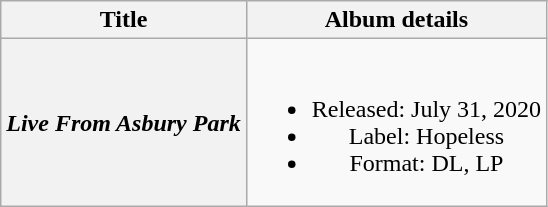<table class="wikitable plainrowheaders" style="text-align:center;">
<tr>
<th scope="col" rowspan="1">Title</th>
<th scope="col" rowspan="1">Album details</th>
</tr>
<tr>
<th scope="row"><em>Live From Asbury Park</em></th>
<td><br><ul><li>Released: July 31, 2020</li><li>Label: Hopeless</li><li>Format: DL, LP</li></ul></td>
</tr>
</table>
